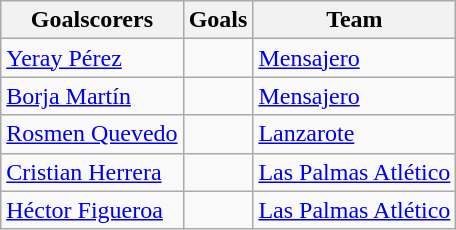<table class="wikitable">
<tr>
<th>Goalscorers</th>
<th>Goals</th>
<th>Team</th>
</tr>
<tr>
<td> <a href='#'>Yeray Pérez</a></td>
<td></td>
<td><a href='#'>Mensajero</a></td>
</tr>
<tr>
<td> <a href='#'>Borja Martín</a></td>
<td></td>
<td><a href='#'>Mensajero</a></td>
</tr>
<tr>
<td> <a href='#'>Rosmen Quevedo</a></td>
<td></td>
<td><a href='#'>Lanzarote</a></td>
</tr>
<tr>
<td> <a href='#'>Cristian Herrera</a></td>
<td></td>
<td><a href='#'>Las Palmas Atlético</a></td>
</tr>
<tr>
<td> <a href='#'>Héctor Figueroa</a></td>
<td></td>
<td><a href='#'>Las Palmas Atlético</a></td>
</tr>
</table>
